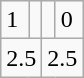<table class="wikitable">
<tr>
<td align=centerwidth="10">1</td>
<td align=centerwidth="120"></td>
<td align=centerwidth="120"></td>
<td align=centerwidth="10">0</td>
</tr>
<tr>
<td colspan=2 align="right">2.5</td>
<td colspan=2>2.5</td>
</tr>
</table>
